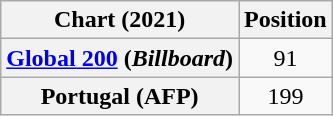<table class="wikitable plainrowheaders" style="text-align:center;">
<tr>
<th>Chart (2021)</th>
<th>Position</th>
</tr>
<tr>
<th scope="row"><a href='#'>Global 200</a> (<em>Billboard</em>)</th>
<td>91</td>
</tr>
<tr>
<th scope="row">Portugal (AFP)</th>
<td>199</td>
</tr>
</table>
